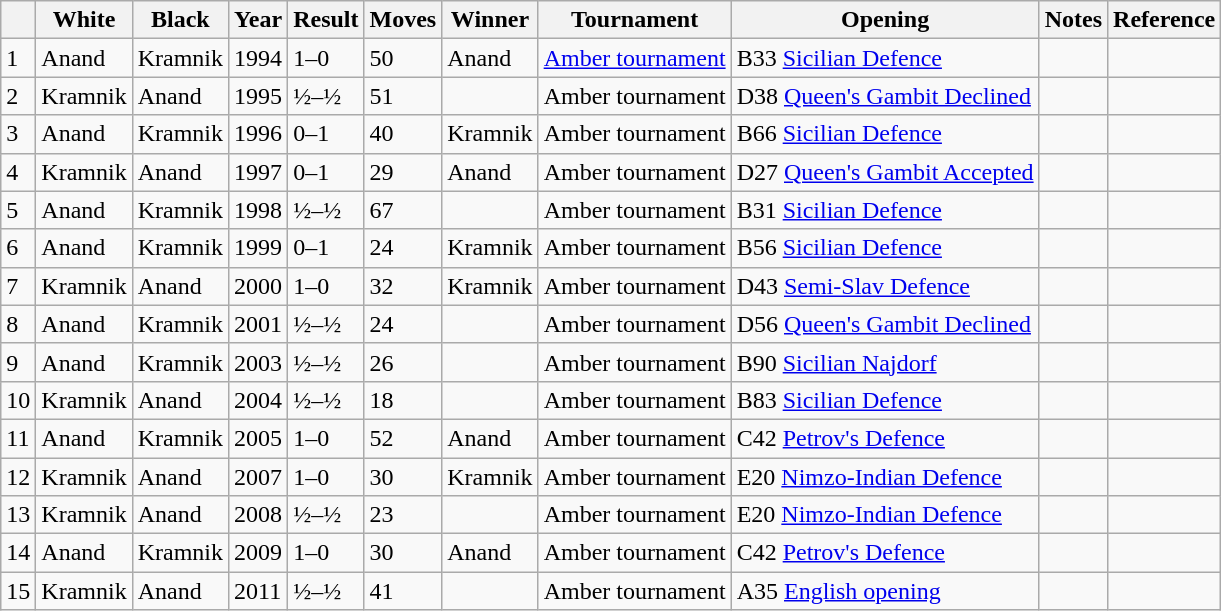<table class="wikitable sortable" style="margin: 0.5em 0 0 0;">
<tr>
<th></th>
<th>White</th>
<th>Black</th>
<th>Year</th>
<th>Result</th>
<th>Moves</th>
<th>Winner</th>
<th>Tournament</th>
<th>Opening</th>
<th class="unsortable">Notes</th>
<th class="unsortable">Reference</th>
</tr>
<tr>
<td>1</td>
<td>Anand</td>
<td>Kramnik</td>
<td>1994</td>
<td>1–0</td>
<td>50</td>
<td>Anand</td>
<td><a href='#'>Amber tournament</a></td>
<td>B33 <a href='#'>Sicilian Defence</a></td>
<td></td>
<td></td>
</tr>
<tr>
<td>2</td>
<td>Kramnik</td>
<td>Anand</td>
<td>1995</td>
<td>½–½</td>
<td>51</td>
<td></td>
<td>Amber tournament</td>
<td>D38 <a href='#'>Queen's Gambit Declined</a></td>
<td></td>
<td></td>
</tr>
<tr>
<td>3</td>
<td>Anand</td>
<td>Kramnik</td>
<td>1996</td>
<td>0–1</td>
<td>40</td>
<td>Kramnik</td>
<td>Amber tournament</td>
<td>B66 <a href='#'>Sicilian Defence</a></td>
<td></td>
<td></td>
</tr>
<tr>
<td>4</td>
<td>Kramnik</td>
<td>Anand</td>
<td>1997</td>
<td>0–1</td>
<td>29</td>
<td>Anand</td>
<td>Amber tournament</td>
<td>D27 <a href='#'>Queen's Gambit Accepted</a></td>
<td></td>
<td></td>
</tr>
<tr>
<td>5</td>
<td>Anand</td>
<td>Kramnik</td>
<td>1998</td>
<td>½–½</td>
<td>67</td>
<td></td>
<td>Amber tournament</td>
<td>B31 <a href='#'>Sicilian Defence</a></td>
<td></td>
<td></td>
</tr>
<tr>
<td>6</td>
<td>Anand</td>
<td>Kramnik</td>
<td>1999</td>
<td>0–1</td>
<td>24</td>
<td>Kramnik</td>
<td>Amber tournament</td>
<td>B56 <a href='#'>Sicilian Defence</a></td>
<td></td>
<td></td>
</tr>
<tr>
<td>7</td>
<td>Kramnik</td>
<td>Anand</td>
<td>2000</td>
<td>1–0</td>
<td>32</td>
<td>Kramnik</td>
<td>Amber tournament</td>
<td>D43 <a href='#'>Semi-Slav Defence</a></td>
<td></td>
<td></td>
</tr>
<tr>
<td>8</td>
<td>Anand</td>
<td>Kramnik</td>
<td>2001</td>
<td>½–½</td>
<td>24</td>
<td></td>
<td>Amber tournament</td>
<td>D56 <a href='#'>Queen's Gambit Declined</a></td>
<td></td>
<td></td>
</tr>
<tr>
<td>9</td>
<td>Anand</td>
<td>Kramnik</td>
<td>2003</td>
<td>½–½</td>
<td>26</td>
<td></td>
<td>Amber tournament</td>
<td>B90 <a href='#'>Sicilian Najdorf</a></td>
<td></td>
<td></td>
</tr>
<tr>
<td>10</td>
<td>Kramnik</td>
<td>Anand</td>
<td>2004</td>
<td>½–½</td>
<td>18</td>
<td></td>
<td>Amber tournament</td>
<td>B83 <a href='#'>Sicilian Defence</a></td>
<td></td>
<td></td>
</tr>
<tr>
<td>11</td>
<td>Anand</td>
<td>Kramnik</td>
<td>2005</td>
<td>1–0</td>
<td>52</td>
<td>Anand</td>
<td>Amber tournament</td>
<td>C42 <a href='#'>Petrov's Defence</a></td>
<td></td>
<td></td>
</tr>
<tr>
<td>12</td>
<td>Kramnik</td>
<td>Anand</td>
<td>2007</td>
<td>1–0</td>
<td>30</td>
<td>Kramnik</td>
<td>Amber tournament</td>
<td>E20 <a href='#'>Nimzo-Indian Defence</a></td>
<td></td>
<td></td>
</tr>
<tr>
<td>13</td>
<td>Kramnik</td>
<td>Anand</td>
<td>2008</td>
<td>½–½</td>
<td>23</td>
<td></td>
<td>Amber tournament</td>
<td>E20 <a href='#'>Nimzo-Indian Defence</a></td>
<td></td>
<td></td>
</tr>
<tr>
<td>14</td>
<td>Anand</td>
<td>Kramnik</td>
<td>2009</td>
<td>1–0</td>
<td>30</td>
<td>Anand</td>
<td>Amber tournament</td>
<td>C42 <a href='#'>Petrov's Defence</a></td>
<td></td>
<td></td>
</tr>
<tr>
<td>15</td>
<td>Kramnik</td>
<td>Anand</td>
<td>2011</td>
<td>½–½</td>
<td>41</td>
<td></td>
<td>Amber tournament</td>
<td>A35 <a href='#'>English opening</a></td>
<td></td>
<td></td>
</tr>
</table>
